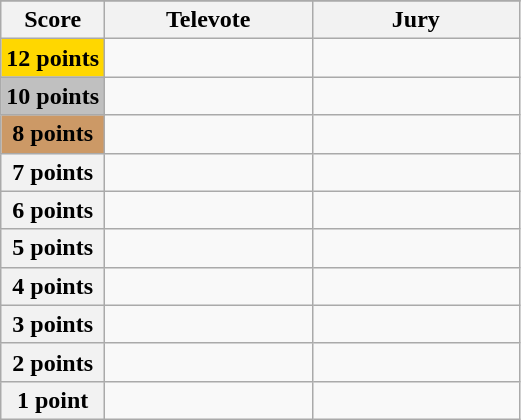<table class="wikitable">
<tr>
</tr>
<tr>
<th scope="col" width="20%">Score</th>
<th scope="col" width="40%">Televote</th>
<th scope="col" width="40%">Jury</th>
</tr>
<tr>
<th scope="row" style="background:gold">12 points</th>
<td></td>
<td></td>
</tr>
<tr>
<th scope="row" style="background:silver">10 points</th>
<td></td>
<td></td>
</tr>
<tr>
<th scope="row" style="background:#CC9966">8 points</th>
<td></td>
<td></td>
</tr>
<tr>
<th scope="row">7 points</th>
<td></td>
<td></td>
</tr>
<tr>
<th scope="row">6 points</th>
<td></td>
<td></td>
</tr>
<tr>
<th scope="row">5 points</th>
<td></td>
<td></td>
</tr>
<tr>
<th scope="row">4 points</th>
<td></td>
<td></td>
</tr>
<tr>
<th scope="row">3 points</th>
<td></td>
<td></td>
</tr>
<tr>
<th scope="row">2 points</th>
<td></td>
<td></td>
</tr>
<tr>
<th scope="row">1 point</th>
<td></td>
<td></td>
</tr>
</table>
